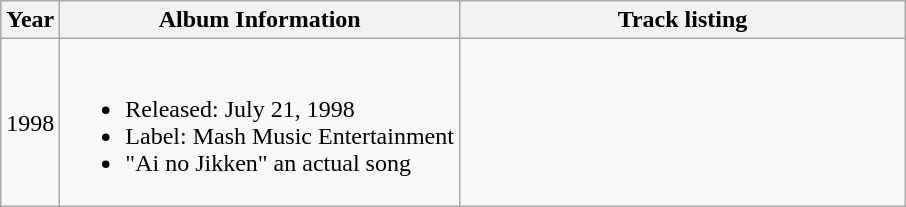<table class="wikitable">
<tr>
<th rowspan="1">Year</th>
<th rowspan="1">Album Information</th>
<th align="left" width="290px">Track listing</th>
</tr>
<tr>
<td align="center">1998</td>
<td><br><ul><li>Released: July 21, 1998</li><li>Label: Mash Music Entertainment</li><li>"Ai no Jikken" an actual song</li></ul></td>
<td></td>
</tr>
</table>
